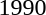<table>
<tr>
<td>1990</td>
<td></td>
<td></td>
<td><br></td>
</tr>
</table>
